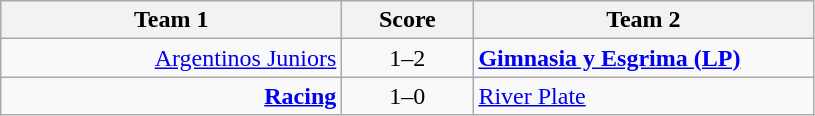<table class="wikitable" style="text-align: center">
<tr>
<th width=220>Team 1</th>
<th width=80>Score</th>
<th width=220>Team 2</th>
</tr>
<tr>
<td align=right><a href='#'>Argentinos Juniors</a></td>
<td>1–2</td>
<td align=left><strong><a href='#'>Gimnasia y Esgrima (LP)</a></strong></td>
</tr>
<tr>
<td align=right><strong><a href='#'>Racing</a></strong></td>
<td>1–0</td>
<td align=left><a href='#'>River Plate</a></td>
</tr>
</table>
